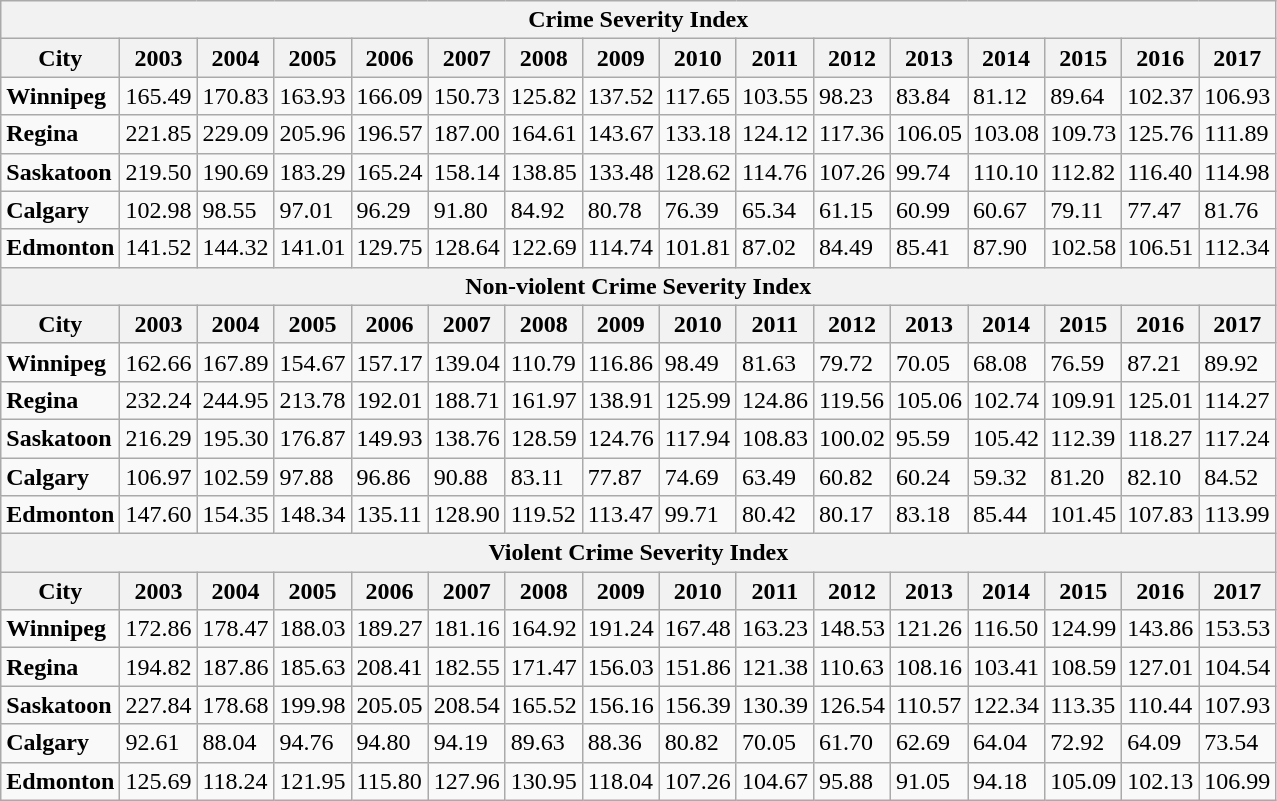<table class="wikitable mw-collapsible mw-collapsed">
<tr>
<th colspan="16">Crime Severity Index</th>
</tr>
<tr>
<th>City</th>
<th>2003</th>
<th>2004</th>
<th>2005</th>
<th>2006</th>
<th>2007</th>
<th>2008</th>
<th>2009</th>
<th>2010</th>
<th>2011</th>
<th>2012</th>
<th>2013</th>
<th>2014</th>
<th>2015</th>
<th>2016</th>
<th>2017</th>
</tr>
<tr>
<td><strong>Winnipeg</strong></td>
<td>165.49</td>
<td>170.83</td>
<td>163.93</td>
<td>166.09</td>
<td>150.73</td>
<td>125.82</td>
<td>137.52</td>
<td>117.65</td>
<td>103.55</td>
<td>98.23</td>
<td>83.84</td>
<td>81.12</td>
<td>89.64</td>
<td>102.37</td>
<td>106.93</td>
</tr>
<tr>
<td><strong>Regina</strong></td>
<td>221.85</td>
<td>229.09</td>
<td>205.96</td>
<td>196.57</td>
<td>187.00</td>
<td>164.61</td>
<td>143.67</td>
<td>133.18</td>
<td>124.12</td>
<td>117.36</td>
<td>106.05</td>
<td>103.08</td>
<td>109.73</td>
<td>125.76</td>
<td>111.89</td>
</tr>
<tr>
<td><strong>Saskatoon</strong></td>
<td>219.50</td>
<td>190.69</td>
<td>183.29</td>
<td>165.24</td>
<td>158.14</td>
<td>138.85</td>
<td>133.48</td>
<td>128.62</td>
<td>114.76</td>
<td>107.26</td>
<td>99.74</td>
<td>110.10</td>
<td>112.82</td>
<td>116.40</td>
<td>114.98</td>
</tr>
<tr>
<td><strong>Calgary</strong></td>
<td>102.98</td>
<td>98.55</td>
<td>97.01</td>
<td>96.29</td>
<td>91.80</td>
<td>84.92</td>
<td>80.78</td>
<td>76.39</td>
<td>65.34</td>
<td>61.15</td>
<td>60.99</td>
<td>60.67</td>
<td>79.11</td>
<td>77.47</td>
<td>81.76</td>
</tr>
<tr>
<td><strong>Edmonton</strong></td>
<td>141.52</td>
<td>144.32</td>
<td>141.01</td>
<td>129.75</td>
<td>128.64</td>
<td>122.69</td>
<td>114.74</td>
<td>101.81</td>
<td>87.02</td>
<td>84.49</td>
<td>85.41</td>
<td>87.90</td>
<td>102.58</td>
<td>106.51</td>
<td>112.34</td>
</tr>
<tr>
<th colspan="16">Non-violent Crime Severity Index</th>
</tr>
<tr>
<th>City</th>
<th>2003</th>
<th>2004</th>
<th>2005</th>
<th>2006</th>
<th>2007</th>
<th>2008</th>
<th>2009</th>
<th>2010</th>
<th>2011</th>
<th>2012</th>
<th>2013</th>
<th>2014</th>
<th>2015</th>
<th>2016</th>
<th>2017</th>
</tr>
<tr>
<td><strong>Winnipeg</strong></td>
<td>162.66</td>
<td>167.89</td>
<td>154.67</td>
<td>157.17</td>
<td>139.04</td>
<td>110.79</td>
<td>116.86</td>
<td>98.49</td>
<td>81.63</td>
<td>79.72</td>
<td>70.05</td>
<td>68.08</td>
<td>76.59</td>
<td>87.21</td>
<td>89.92</td>
</tr>
<tr>
<td><strong>Regina</strong></td>
<td>232.24</td>
<td>244.95</td>
<td>213.78</td>
<td>192.01</td>
<td>188.71</td>
<td>161.97</td>
<td>138.91</td>
<td>125.99</td>
<td>124.86</td>
<td>119.56</td>
<td>105.06</td>
<td>102.74</td>
<td>109.91</td>
<td>125.01</td>
<td>114.27</td>
</tr>
<tr>
<td><strong>Saskatoon</strong></td>
<td>216.29</td>
<td>195.30</td>
<td>176.87</td>
<td>149.93</td>
<td>138.76</td>
<td>128.59</td>
<td>124.76</td>
<td>117.94</td>
<td>108.83</td>
<td>100.02</td>
<td>95.59</td>
<td>105.42</td>
<td>112.39</td>
<td>118.27</td>
<td>117.24</td>
</tr>
<tr>
<td><strong>Calgary</strong></td>
<td>106.97</td>
<td>102.59</td>
<td>97.88</td>
<td>96.86</td>
<td>90.88</td>
<td>83.11</td>
<td>77.87</td>
<td>74.69</td>
<td>63.49</td>
<td>60.82</td>
<td>60.24</td>
<td>59.32</td>
<td>81.20</td>
<td>82.10</td>
<td>84.52</td>
</tr>
<tr>
<td><strong>Edmonton</strong></td>
<td>147.60</td>
<td>154.35</td>
<td>148.34</td>
<td>135.11</td>
<td>128.90</td>
<td>119.52</td>
<td>113.47</td>
<td>99.71</td>
<td>80.42</td>
<td>80.17</td>
<td>83.18</td>
<td>85.44</td>
<td>101.45</td>
<td>107.83</td>
<td>113.99</td>
</tr>
<tr>
<th colspan="16">Violent Crime Severity Index</th>
</tr>
<tr>
<th>City</th>
<th>2003</th>
<th>2004</th>
<th>2005</th>
<th>2006</th>
<th>2007</th>
<th>2008</th>
<th>2009</th>
<th>2010</th>
<th>2011</th>
<th>2012</th>
<th>2013</th>
<th>2014</th>
<th>2015</th>
<th>2016</th>
<th>2017</th>
</tr>
<tr>
<td><strong>Winnipeg</strong></td>
<td>172.86</td>
<td>178.47</td>
<td>188.03</td>
<td>189.27</td>
<td>181.16</td>
<td>164.92</td>
<td>191.24</td>
<td>167.48</td>
<td>163.23</td>
<td>148.53</td>
<td>121.26</td>
<td>116.50</td>
<td>124.99</td>
<td>143.86</td>
<td>153.53</td>
</tr>
<tr>
<td><strong>Regina</strong></td>
<td>194.82</td>
<td>187.86</td>
<td>185.63</td>
<td>208.41</td>
<td>182.55</td>
<td>171.47</td>
<td>156.03</td>
<td>151.86</td>
<td>121.38</td>
<td>110.63</td>
<td>108.16</td>
<td>103.41</td>
<td>108.59</td>
<td>127.01</td>
<td>104.54</td>
</tr>
<tr>
<td><strong>Saskatoon</strong></td>
<td>227.84</td>
<td>178.68</td>
<td>199.98</td>
<td>205.05</td>
<td>208.54</td>
<td>165.52</td>
<td>156.16</td>
<td>156.39</td>
<td>130.39</td>
<td>126.54</td>
<td>110.57</td>
<td>122.34</td>
<td>113.35</td>
<td>110.44</td>
<td>107.93</td>
</tr>
<tr>
<td><strong>Calgary</strong></td>
<td>92.61</td>
<td>88.04</td>
<td>94.76</td>
<td>94.80</td>
<td>94.19</td>
<td>89.63</td>
<td>88.36</td>
<td>80.82</td>
<td>70.05</td>
<td>61.70</td>
<td>62.69</td>
<td>64.04</td>
<td>72.92</td>
<td>64.09</td>
<td>73.54</td>
</tr>
<tr>
<td><strong>Edmonton</strong></td>
<td>125.69</td>
<td>118.24</td>
<td>121.95</td>
<td>115.80</td>
<td>127.96</td>
<td>130.95</td>
<td>118.04</td>
<td>107.26</td>
<td>104.67</td>
<td>95.88</td>
<td>91.05</td>
<td>94.18</td>
<td>105.09</td>
<td>102.13</td>
<td>106.99</td>
</tr>
</table>
